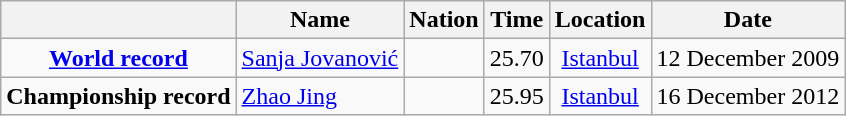<table class=wikitable style=text-align:center>
<tr>
<th></th>
<th>Name</th>
<th>Nation</th>
<th>Time</th>
<th>Location</th>
<th>Date</th>
</tr>
<tr>
<td><strong><a href='#'>World record</a></strong></td>
<td align=left><a href='#'>Sanja Jovanović</a></td>
<td align=left></td>
<td align=left>25.70</td>
<td><a href='#'>Istanbul</a></td>
<td>12 December 2009</td>
</tr>
<tr>
<td><strong>Championship record</strong></td>
<td align=left><a href='#'>Zhao Jing</a></td>
<td align=left></td>
<td align=left>25.95</td>
<td><a href='#'>Istanbul</a></td>
<td>16 December 2012</td>
</tr>
</table>
